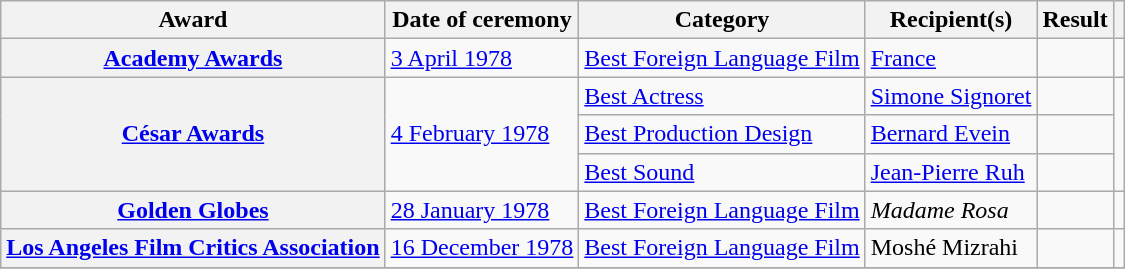<table class="wikitable plainrowheaders sortable">
<tr>
<th scope="col">Award</th>
<th scope="col">Date of ceremony</th>
<th scope="col">Category</th>
<th scope="col">Recipient(s)</th>
<th scope="col">Result</th>
<th scope="col" class="unsortable"></th>
</tr>
<tr>
<th scope="row"><a href='#'>Academy Awards</a></th>
<td rowspan="1"><a href='#'>3 April 1978</a></td>
<td><a href='#'>Best Foreign Language Film</a></td>
<td><a href='#'>France</a></td>
<td></td>
<td rowspan="1"></td>
</tr>
<tr>
<th scope="row" rowspan=3><a href='#'>César Awards</a></th>
<td rowspan="3"><a href='#'>4 February 1978</a></td>
<td><a href='#'>Best Actress</a></td>
<td><a href='#'>Simone Signoret</a></td>
<td></td>
<td rowspan="3"></td>
</tr>
<tr>
<td><a href='#'>Best Production Design</a></td>
<td><a href='#'>Bernard Evein</a></td>
<td></td>
</tr>
<tr>
<td><a href='#'>Best Sound</a></td>
<td><a href='#'>Jean-Pierre Ruh</a></td>
<td></td>
</tr>
<tr>
<th scope="row"><a href='#'>Golden Globes</a></th>
<td rowspan="1"><a href='#'>28 January 1978</a></td>
<td><a href='#'>Best Foreign Language Film</a></td>
<td><em>Madame Rosa</em></td>
<td></td>
<td rowspan="1"></td>
</tr>
<tr>
<th scope="row"><a href='#'>Los Angeles Film Critics Association</a></th>
<td rowspan="1"><a href='#'>16 December 1978</a></td>
<td><a href='#'>Best Foreign Language Film</a></td>
<td>Moshé Mizrahi</td>
<td></td>
<td rowspan="1"></td>
</tr>
<tr>
</tr>
</table>
